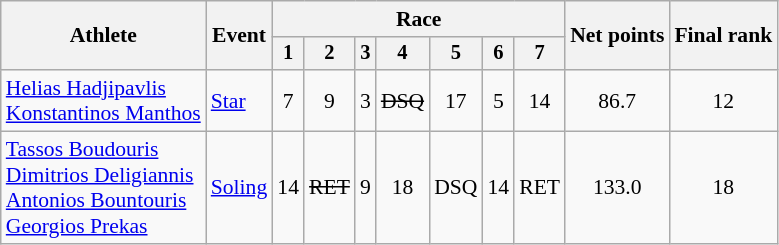<table class="wikitable" style="font-size:90%">
<tr>
<th rowspan="2">Athlete</th>
<th rowspan="2">Event</th>
<th colspan=7>Race</th>
<th rowspan=2>Net points</th>
<th rowspan=2>Final rank</th>
</tr>
<tr style="font-size:95%">
<th>1</th>
<th>2</th>
<th>3</th>
<th>4</th>
<th>5</th>
<th>6</th>
<th>7</th>
</tr>
<tr align=center>
<td align=left><a href='#'>Helias Hadjipavlis</a><br><a href='#'>Konstantinos Manthos</a></td>
<td align=left><a href='#'>Star</a></td>
<td>7</td>
<td>9</td>
<td>3</td>
<td><s>DSQ</s></td>
<td>17</td>
<td>5</td>
<td>14</td>
<td>86.7</td>
<td>12</td>
</tr>
<tr align=center>
<td align=left><a href='#'>Tassos Boudouris</a><br><a href='#'>Dimitrios Deligiannis</a><br><a href='#'>Antonios Bountouris</a><br><a href='#'>Georgios Prekas</a></td>
<td align=left><a href='#'>Soling</a></td>
<td>14</td>
<td><s>RET</s></td>
<td>9</td>
<td>18</td>
<td>DSQ</td>
<td>14</td>
<td>RET</td>
<td>133.0</td>
<td>18</td>
</tr>
</table>
